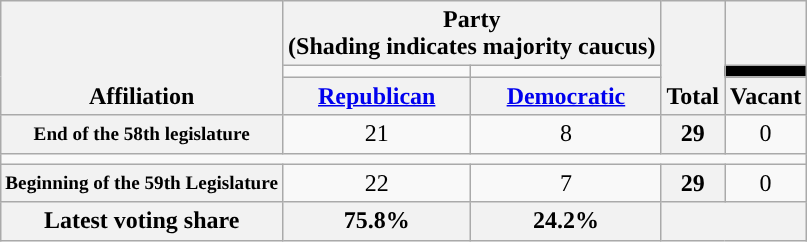<table class=wikitable style="text-align:center">
<tr style="vertical-align:bottom;">
<th rowspan=3>Affiliation</th>
<th colspan=2>Party <div>(Shading indicates majority caucus)</div></th>
<th rowspan=3>Total</th>
<th></th>
</tr>
<tr style="height:5px">
<td style="background-color:"></td>
<td style="background-color:"></td>
<td style="background-color:black"></td>
</tr>
<tr>
<th><a href='#'>Republican</a></th>
<th><a href='#'>Democratic</a></th>
<th>Vacant</th>
</tr>
<tr>
<th nowrap style="font-size:80%">End of the 58th legislature</th>
<td>21</td>
<td>8</td>
<th>29</th>
<td>0</td>
</tr>
<tr>
<td colspan=5></td>
</tr>
<tr>
<th nowrap style="font-size:80%">Beginning of the 59th Legislature</th>
<td>22</td>
<td>7</td>
<th>29</th>
<td>0</td>
</tr>
<tr>
<th>Latest voting share</th>
<th>75.8% </th>
<th>24.2%</th>
<th colspan=2></th>
</tr>
</table>
